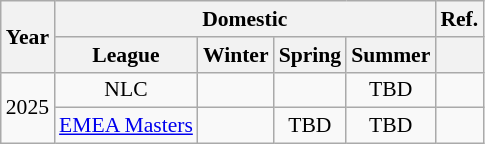<table class="wikitable" style="font-size:90%; text-align:center;">
<tr>
<th rowspan="2">Year</th>
<th colspan="4">Domestic</th>
<th>Ref.</th>
</tr>
<tr>
<th>League</th>
<th>Winter</th>
<th>Spring</th>
<th>Summer</th>
<th></th>
</tr>
<tr>
<td rowspan="2">2025</td>
<td>NLC</td>
<td></td>
<td></td>
<td>TBD</td>
<td></td>
</tr>
<tr>
<td><a href='#'>EMEA Masters</a></td>
<td></td>
<td>TBD</td>
<td>TBD</td>
<td></td>
</tr>
</table>
